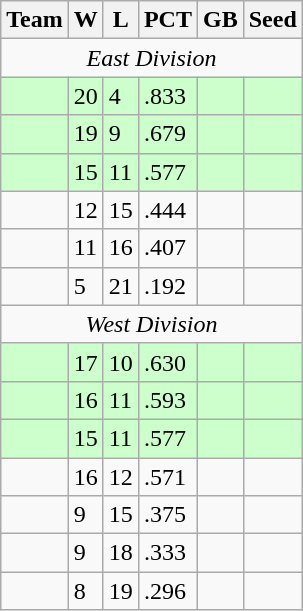<table class=wikitable>
<tr>
<th>Team</th>
<th>W</th>
<th>L</th>
<th>PCT</th>
<th>GB</th>
<th>Seed</th>
</tr>
<tr>
<td colspan=6 align=center><em>East Division</em></td>
</tr>
<tr bgcolor=#ccffcc>
<td></td>
<td>20</td>
<td>4</td>
<td>.833</td>
<td></td>
<td></td>
</tr>
<tr bgcolor=#ccffcc>
<td></td>
<td>19</td>
<td>9</td>
<td>.679</td>
<td></td>
<td></td>
</tr>
<tr bgcolor=#ccffcc>
<td></td>
<td>15</td>
<td>11</td>
<td>.577</td>
<td></td>
<td></td>
</tr>
<tr>
<td></td>
<td>12</td>
<td>15</td>
<td>.444</td>
<td></td>
<td></td>
</tr>
<tr>
<td></td>
<td>11</td>
<td>16</td>
<td>.407</td>
<td></td>
<td></td>
</tr>
<tr>
<td></td>
<td>5</td>
<td>21</td>
<td>.192</td>
<td></td>
<td></td>
</tr>
<tr>
<td colspan=6 align=center><em>West Division</em></td>
</tr>
<tr bgcolor=#ccffcc>
<td></td>
<td>17</td>
<td>10</td>
<td>.630</td>
<td></td>
<td></td>
</tr>
<tr bgcolor=#ccffcc>
<td></td>
<td>16</td>
<td>11</td>
<td>.593</td>
<td></td>
<td></td>
</tr>
<tr bgcolor=#ccffcc>
<td></td>
<td>15</td>
<td>11</td>
<td>.577</td>
<td></td>
<td></td>
</tr>
<tr>
<td></td>
<td>16</td>
<td>12</td>
<td>.571</td>
<td></td>
<td></td>
</tr>
<tr>
<td></td>
<td>9</td>
<td>15</td>
<td>.375</td>
<td></td>
<td></td>
</tr>
<tr>
<td></td>
<td>9</td>
<td>18</td>
<td>.333</td>
<td></td>
<td></td>
</tr>
<tr>
<td></td>
<td>8</td>
<td>19</td>
<td>.296</td>
<td></td>
<td></td>
</tr>
</table>
